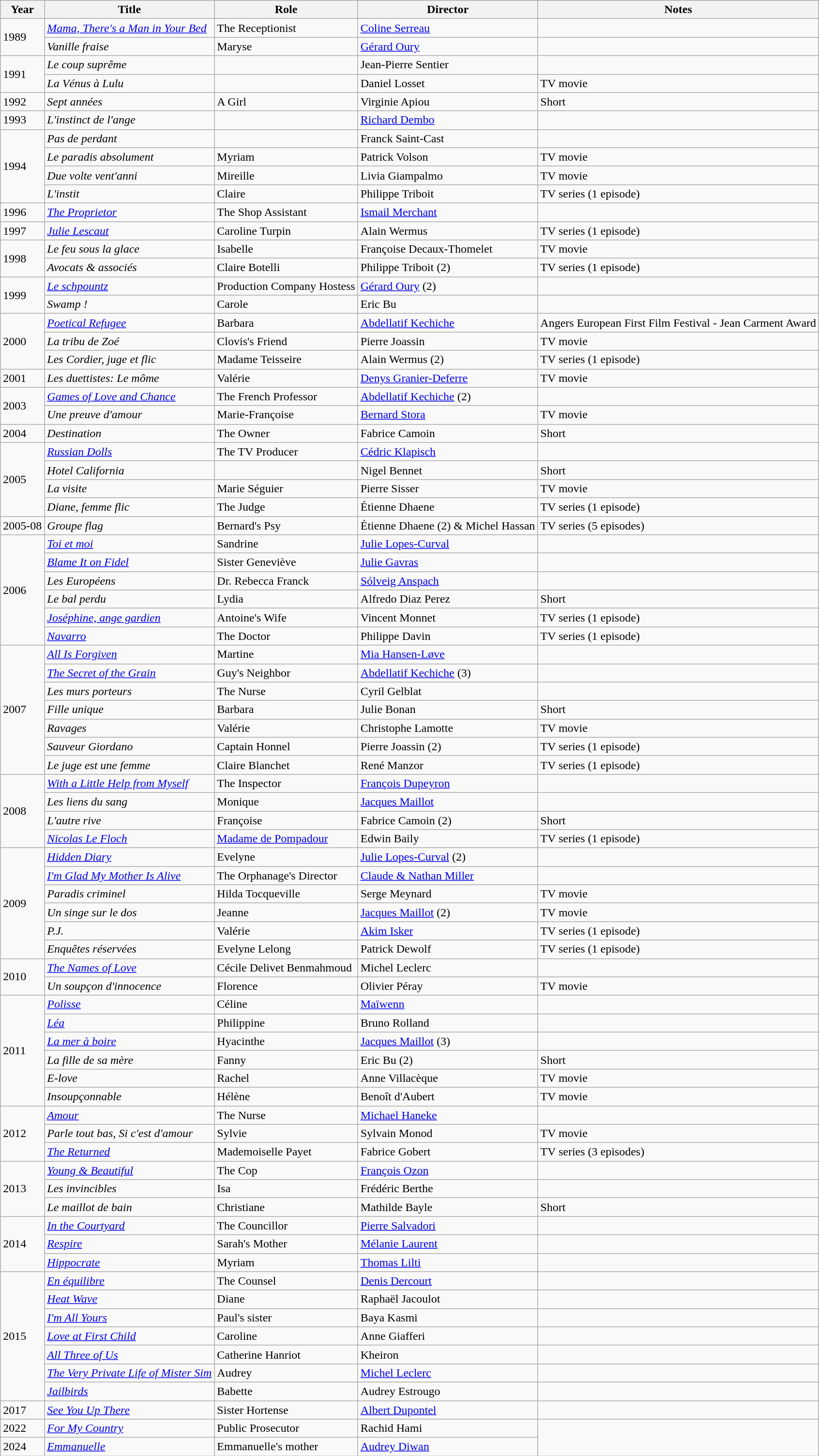<table class="wikitable">
<tr>
<th>Year</th>
<th>Title</th>
<th>Role</th>
<th>Director</th>
<th>Notes</th>
</tr>
<tr>
<td rowspan=2>1989</td>
<td><em><a href='#'>Mama, There's a Man in Your Bed</a></em></td>
<td>The Receptionist</td>
<td><a href='#'>Coline Serreau</a></td>
<td></td>
</tr>
<tr>
<td><em>Vanille fraise</em></td>
<td>Maryse</td>
<td><a href='#'>Gérard Oury</a></td>
<td></td>
</tr>
<tr>
<td rowspan=2>1991</td>
<td><em>Le coup suprême</em></td>
<td></td>
<td>Jean-Pierre Sentier</td>
<td></td>
</tr>
<tr>
<td><em>La Vénus à Lulu</em></td>
<td></td>
<td>Daniel Losset</td>
<td>TV movie</td>
</tr>
<tr>
<td rowspan=1>1992</td>
<td><em>Sept années</em></td>
<td>A Girl</td>
<td>Virginie Apiou</td>
<td>Short</td>
</tr>
<tr>
<td rowspan=1>1993</td>
<td><em>L'instinct de l'ange</em></td>
<td></td>
<td><a href='#'>Richard Dembo</a></td>
<td></td>
</tr>
<tr>
<td rowspan=4>1994</td>
<td><em>Pas de perdant</em></td>
<td></td>
<td>Franck Saint-Cast</td>
<td></td>
</tr>
<tr>
<td><em>Le paradis absolument</em></td>
<td>Myriam</td>
<td>Patrick Volson</td>
<td>TV movie</td>
</tr>
<tr>
<td><em>Due volte vent'anni</em></td>
<td>Mireille</td>
<td>Livia Giampalmo</td>
<td>TV movie</td>
</tr>
<tr>
<td><em>L'instit</em></td>
<td>Claire</td>
<td>Philippe Triboit</td>
<td>TV series (1 episode)</td>
</tr>
<tr>
<td rowspan=1>1996</td>
<td><em><a href='#'>The Proprietor</a></em></td>
<td>The Shop Assistant</td>
<td><a href='#'>Ismail Merchant</a></td>
<td></td>
</tr>
<tr>
<td rowspan=1>1997</td>
<td><em><a href='#'>Julie Lescaut</a></em></td>
<td>Caroline Turpin</td>
<td>Alain Wermus</td>
<td>TV series (1 episode)</td>
</tr>
<tr>
<td rowspan=2>1998</td>
<td><em>Le feu sous la glace</em></td>
<td>Isabelle</td>
<td>Françoise Decaux-Thomelet</td>
<td>TV movie</td>
</tr>
<tr>
<td><em>Avocats & associés</em></td>
<td>Claire Botelli</td>
<td>Philippe Triboit (2)</td>
<td>TV series (1 episode)</td>
</tr>
<tr>
<td rowspan=2>1999</td>
<td><em><a href='#'>Le schpountz</a></em></td>
<td>Production Company Hostess</td>
<td><a href='#'>Gérard Oury</a> (2)</td>
<td></td>
</tr>
<tr>
<td><em>Swamp !</em></td>
<td>Carole</td>
<td>Eric Bu</td>
<td></td>
</tr>
<tr>
<td rowspan=3>2000</td>
<td><em><a href='#'>Poetical Refugee</a></em></td>
<td>Barbara</td>
<td><a href='#'>Abdellatif Kechiche</a></td>
<td>Angers European First Film Festival - Jean Carment Award</td>
</tr>
<tr>
<td><em>La tribu de Zoé</em></td>
<td>Clovis's Friend</td>
<td>Pierre Joassin</td>
<td>TV movie</td>
</tr>
<tr>
<td><em>Les Cordier, juge et flic</em></td>
<td>Madame Teisseire</td>
<td>Alain Wermus (2)</td>
<td>TV series (1 episode)</td>
</tr>
<tr>
<td rowspan=1>2001</td>
<td><em>Les duettistes: Le môme</em></td>
<td>Valérie</td>
<td><a href='#'>Denys Granier-Deferre</a></td>
<td>TV movie</td>
</tr>
<tr>
<td rowspan=2>2003</td>
<td><em><a href='#'>Games of Love and Chance</a></em></td>
<td>The French Professor</td>
<td><a href='#'>Abdellatif Kechiche</a> (2)</td>
<td></td>
</tr>
<tr>
<td><em>Une preuve d'amour</em></td>
<td>Marie-Françoise</td>
<td><a href='#'>Bernard Stora</a></td>
<td>TV movie</td>
</tr>
<tr>
<td rowspan=1>2004</td>
<td><em>Destination</em></td>
<td>The Owner</td>
<td>Fabrice Camoin</td>
<td>Short</td>
</tr>
<tr>
<td rowspan=4>2005</td>
<td><em><a href='#'>Russian Dolls</a></em></td>
<td>The TV Producer</td>
<td><a href='#'>Cédric Klapisch</a></td>
<td></td>
</tr>
<tr>
<td><em>Hotel California</em></td>
<td></td>
<td>Nigel Bennet</td>
<td>Short</td>
</tr>
<tr>
<td><em>La visite</em></td>
<td>Marie Séguier</td>
<td>Pierre Sisser</td>
<td>TV movie</td>
</tr>
<tr>
<td><em>Diane, femme flic</em></td>
<td>The Judge</td>
<td>Étienne Dhaene</td>
<td>TV series (1 episode)</td>
</tr>
<tr>
<td rowspan=1>2005-08</td>
<td><em>Groupe flag</em></td>
<td>Bernard's Psy</td>
<td>Étienne Dhaene (2) & Michel Hassan</td>
<td>TV series (5 episodes)</td>
</tr>
<tr>
<td rowspan=6>2006</td>
<td><em><a href='#'>Toi et moi</a></em></td>
<td>Sandrine</td>
<td><a href='#'>Julie Lopes-Curval</a></td>
<td></td>
</tr>
<tr>
<td><em><a href='#'>Blame It on Fidel</a></em></td>
<td>Sister Geneviève</td>
<td><a href='#'>Julie Gavras</a></td>
<td></td>
</tr>
<tr>
<td><em>Les Européens</em></td>
<td>Dr. Rebecca Franck</td>
<td><a href='#'>Sólveig Anspach</a></td>
<td></td>
</tr>
<tr>
<td><em>Le bal perdu</em></td>
<td>Lydia</td>
<td>Alfredo Diaz Perez</td>
<td>Short</td>
</tr>
<tr>
<td><em><a href='#'>Joséphine, ange gardien</a></em></td>
<td>Antoine's Wife</td>
<td>Vincent Monnet</td>
<td>TV series (1 episode)</td>
</tr>
<tr>
<td><em><a href='#'>Navarro</a></em></td>
<td>The Doctor</td>
<td>Philippe Davin</td>
<td>TV series (1 episode)</td>
</tr>
<tr>
<td rowspan=7>2007</td>
<td><em><a href='#'>All Is Forgiven</a></em></td>
<td>Martine</td>
<td><a href='#'>Mia Hansen-Løve</a></td>
<td></td>
</tr>
<tr>
<td><em><a href='#'>The Secret of the Grain</a></em></td>
<td>Guy's Neighbor</td>
<td><a href='#'>Abdellatif Kechiche</a> (3)</td>
<td></td>
</tr>
<tr>
<td><em>Les murs porteurs</em></td>
<td>The Nurse</td>
<td>Cyril Gelblat</td>
<td></td>
</tr>
<tr>
<td><em>Fille unique</em></td>
<td>Barbara</td>
<td>Julie Bonan</td>
<td>Short</td>
</tr>
<tr>
<td><em>Ravages</em></td>
<td>Valérie</td>
<td>Christophe Lamotte</td>
<td>TV movie</td>
</tr>
<tr>
<td><em>Sauveur Giordano</em></td>
<td>Captain Honnel</td>
<td>Pierre Joassin (2)</td>
<td>TV series (1 episode)</td>
</tr>
<tr>
<td><em>Le juge est une femme</em></td>
<td>Claire Blanchet</td>
<td>René Manzor</td>
<td>TV series (1 episode)</td>
</tr>
<tr>
<td rowspan=4>2008</td>
<td><em><a href='#'>With a Little Help from Myself</a></em></td>
<td>The Inspector</td>
<td><a href='#'>François Dupeyron</a></td>
<td></td>
</tr>
<tr>
<td><em>Les liens du sang</em></td>
<td>Monique</td>
<td><a href='#'>Jacques Maillot</a></td>
<td></td>
</tr>
<tr>
<td><em>L'autre rive</em></td>
<td>Françoise</td>
<td>Fabrice Camoin (2)</td>
<td>Short</td>
</tr>
<tr>
<td><em><a href='#'>Nicolas Le Floch</a></em></td>
<td><a href='#'>Madame de Pompadour</a></td>
<td>Edwin Baily</td>
<td>TV series (1 episode)</td>
</tr>
<tr>
<td rowspan=6>2009</td>
<td><em><a href='#'>Hidden Diary</a></em></td>
<td>Evelyne</td>
<td><a href='#'>Julie Lopes-Curval</a> (2)</td>
<td></td>
</tr>
<tr>
<td><em><a href='#'>I'm Glad My Mother Is Alive</a></em></td>
<td>The Orphanage's Director</td>
<td><a href='#'>Claude & Nathan Miller</a></td>
<td></td>
</tr>
<tr>
<td><em>Paradis criminel</em></td>
<td>Hilda Tocqueville</td>
<td>Serge Meynard</td>
<td>TV movie</td>
</tr>
<tr>
<td><em>Un singe sur le dos</em></td>
<td>Jeanne</td>
<td><a href='#'>Jacques Maillot</a> (2)</td>
<td>TV movie</td>
</tr>
<tr>
<td><em>P.J.</em></td>
<td>Valérie</td>
<td><a href='#'>Akim Isker</a></td>
<td>TV series (1 episode)</td>
</tr>
<tr>
<td><em>Enquêtes réservées</em></td>
<td>Evelyne Lelong</td>
<td>Patrick Dewolf</td>
<td>TV series (1 episode)</td>
</tr>
<tr>
<td rowspan=2>2010</td>
<td><em><a href='#'>The Names of Love</a></em></td>
<td>Cécile Delivet Benmahmoud</td>
<td>Michel Leclerc</td>
<td></td>
</tr>
<tr>
<td><em>Un soupçon d'innocence</em></td>
<td>Florence</td>
<td>Olivier Péray</td>
<td>TV movie</td>
</tr>
<tr>
<td rowspan=6>2011</td>
<td><em><a href='#'>Polisse</a></em></td>
<td>Céline</td>
<td><a href='#'>Maïwenn</a></td>
<td></td>
</tr>
<tr>
<td><em><a href='#'>Léa</a></em></td>
<td>Philippine</td>
<td>Bruno Rolland</td>
<td></td>
</tr>
<tr>
<td><em><a href='#'>La mer à boire</a></em></td>
<td>Hyacinthe</td>
<td><a href='#'>Jacques Maillot</a> (3)</td>
<td></td>
</tr>
<tr>
<td><em>La fille de sa mère</em></td>
<td>Fanny</td>
<td>Eric Bu (2)</td>
<td>Short</td>
</tr>
<tr>
<td><em>E-love</em></td>
<td>Rachel</td>
<td>Anne Villacèque</td>
<td>TV movie</td>
</tr>
<tr>
<td><em>Insoupçonnable</em></td>
<td>Hélène</td>
<td>Benoît d'Aubert</td>
<td>TV movie</td>
</tr>
<tr>
<td rowspan=3>2012</td>
<td><em><a href='#'>Amour</a></em></td>
<td>The Nurse</td>
<td><a href='#'>Michael Haneke</a></td>
<td></td>
</tr>
<tr>
<td><em>Parle tout bas, Si c'est d'amour</em></td>
<td>Sylvie</td>
<td>Sylvain Monod</td>
<td>TV movie</td>
</tr>
<tr>
<td><em><a href='#'>The Returned</a></em></td>
<td>Mademoiselle Payet</td>
<td>Fabrice Gobert</td>
<td>TV series (3 episodes)</td>
</tr>
<tr>
<td rowspan=3>2013</td>
<td><em><a href='#'>Young & Beautiful</a></em></td>
<td>The Cop</td>
<td><a href='#'>François Ozon</a></td>
<td></td>
</tr>
<tr>
<td><em>Les invincibles</em></td>
<td>Isa</td>
<td>Frédéric Berthe</td>
<td></td>
</tr>
<tr>
<td><em>Le maillot de bain</em></td>
<td>Christiane</td>
<td>Mathilde Bayle</td>
<td>Short</td>
</tr>
<tr>
<td rowspan=3>2014</td>
<td><em><a href='#'>In the Courtyard</a></em></td>
<td>The Councillor</td>
<td><a href='#'>Pierre Salvadori</a></td>
<td></td>
</tr>
<tr>
<td><em><a href='#'>Respire</a></em></td>
<td>Sarah's Mother</td>
<td><a href='#'>Mélanie Laurent</a></td>
<td></td>
</tr>
<tr>
<td><em><a href='#'>Hippocrate</a></em></td>
<td>Myriam</td>
<td><a href='#'>Thomas Lilti</a></td>
<td></td>
</tr>
<tr>
<td rowspan=7>2015</td>
<td><em><a href='#'>En équilibre</a></em></td>
<td>The Counsel</td>
<td><a href='#'>Denis Dercourt</a></td>
<td></td>
</tr>
<tr>
<td><em><a href='#'>Heat Wave</a></em></td>
<td>Diane</td>
<td>Raphaël Jacoulot</td>
<td></td>
</tr>
<tr>
<td><em><a href='#'>I'm All Yours</a></em></td>
<td>Paul's sister</td>
<td>Baya Kasmi</td>
<td></td>
</tr>
<tr>
<td><em><a href='#'>Love at First Child</a></em></td>
<td>Caroline</td>
<td>Anne Giafferi</td>
<td></td>
</tr>
<tr>
<td><em><a href='#'>All Three of Us</a></em></td>
<td>Catherine Hanriot</td>
<td>Kheiron</td>
<td></td>
</tr>
<tr>
<td><em><a href='#'>The Very Private Life of Mister Sim</a></em></td>
<td>Audrey</td>
<td><a href='#'>Michel Leclerc</a></td>
<td></td>
</tr>
<tr>
<td><em><a href='#'>Jailbirds</a></em></td>
<td>Babette</td>
<td>Audrey Estrougo</td>
<td></td>
</tr>
<tr>
<td>2017</td>
<td><em><a href='#'>See You Up There</a></em></td>
<td>Sister Hortense</td>
<td><a href='#'>Albert Dupontel</a></td>
<td></td>
</tr>
<tr>
<td>2022</td>
<td><em><a href='#'>For My Country</a></em></td>
<td>Public Prosecutor</td>
<td>Rachid Hami</td>
</tr>
<tr>
<td>2024</td>
<td><em><a href='#'>Emmanuelle</a></em></td>
<td>Emmanuelle's mother</td>
<td><a href='#'>Audrey Diwan</a></td>
</tr>
</table>
